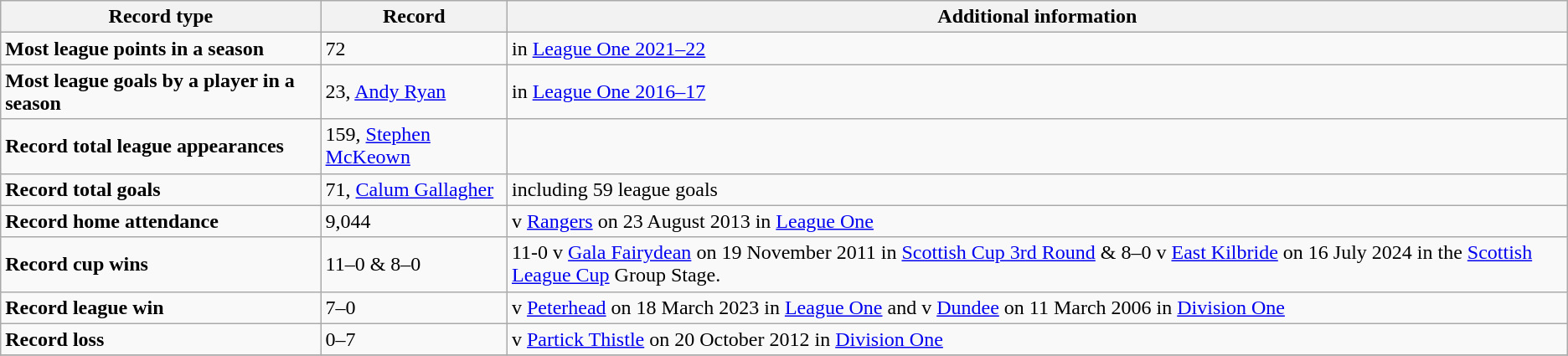<table class="wikitable">
<tr>
<th>Record type</th>
<th>Record</th>
<th>Additional information</th>
</tr>
<tr>
<td><strong>Most league points in a season</strong></td>
<td>72</td>
<td>in <a href='#'>League One 2021–22</a></td>
</tr>
<tr>
<td><strong>Most league goals by a player in a season</strong></td>
<td>23, <a href='#'>Andy Ryan</a></td>
<td>in <a href='#'>League One 2016–17</a></td>
</tr>
<tr>
<td><strong>Record total league appearances</strong></td>
<td>159, <a href='#'>Stephen McKeown</a></td>
<td></td>
</tr>
<tr>
<td><strong>Record total goals</strong></td>
<td>71, <a href='#'>Calum Gallagher</a></td>
<td>including 59 league goals</td>
</tr>
<tr>
<td><strong>Record home attendance</strong></td>
<td>9,044</td>
<td>v <a href='#'>Rangers</a> on 23 August 2013 in <a href='#'>League One</a></td>
</tr>
<tr>
<td><strong>Record cup wins</strong></td>
<td>11–0 & 8–0</td>
<td>11-0 v <a href='#'>Gala Fairydean</a> on 19 November 2011 in <a href='#'>Scottish Cup 3rd Round</a> & 8–0 v <a href='#'>East Kilbride</a> on 16 July 2024 in the <a href='#'>Scottish League Cup</a> Group Stage.</td>
</tr>
<tr>
<td><strong>Record league win</strong></td>
<td>7–0</td>
<td>v <a href='#'>Peterhead</a> on 18 March 2023 in <a href='#'>League One</a> and v <a href='#'>Dundee</a> on 11 March 2006 in <a href='#'>Division One</a></td>
</tr>
<tr>
<td><strong>Record loss</strong></td>
<td>0–7</td>
<td>v <a href='#'>Partick Thistle</a> on 20 October 2012 in <a href='#'>Division One</a></td>
</tr>
<tr>
</tr>
</table>
